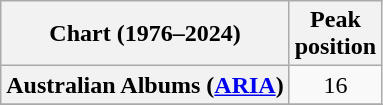<table class="wikitable sortable plainrowheaders" style="text-align:center">
<tr>
<th scope="col">Chart (1976–2024)</th>
<th scope="col">Peak<br>position</th>
</tr>
<tr>
<th scope="row">Australian Albums (<a href='#'>ARIA</a>)</th>
<td>16</td>
</tr>
<tr>
</tr>
<tr>
</tr>
<tr>
</tr>
<tr>
</tr>
<tr>
</tr>
<tr>
</tr>
<tr>
</tr>
<tr>
</tr>
<tr>
</tr>
<tr>
</tr>
<tr>
</tr>
<tr>
</tr>
<tr>
</tr>
<tr>
</tr>
<tr>
</tr>
<tr>
</tr>
</table>
